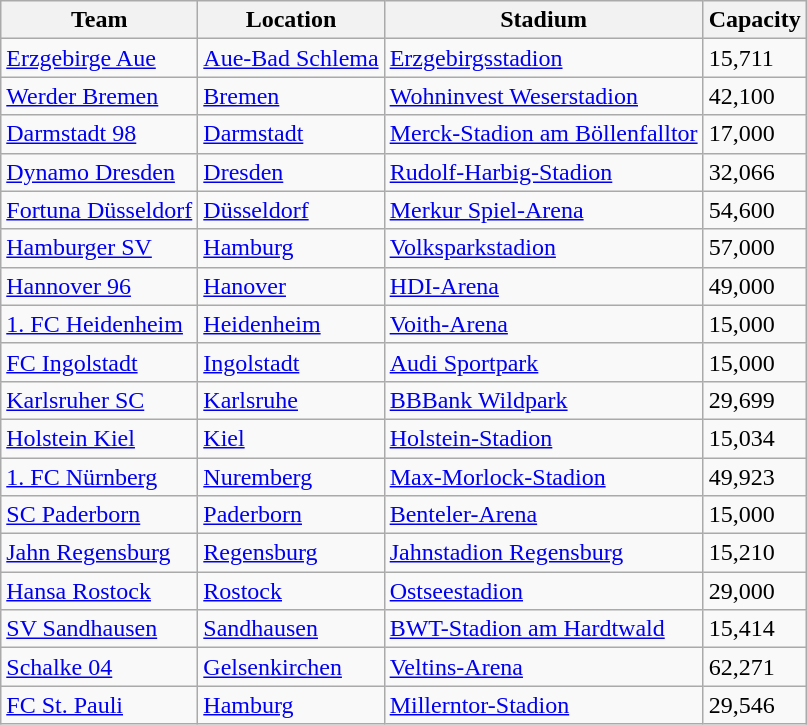<table class="wikitable sortable" style="text-align:left;">
<tr>
<th>Team</th>
<th>Location</th>
<th>Stadium</th>
<th>Capacity</th>
</tr>
<tr>
<td data-sort-value="Aue"><a href='#'>Erzgebirge Aue</a></td>
<td><a href='#'>Aue-Bad Schlema</a></td>
<td><a href='#'>Erzgebirgsstadion</a></td>
<td>15,711</td>
</tr>
<tr>
<td data-sort-value="Bremen"><a href='#'>Werder Bremen</a></td>
<td><a href='#'>Bremen</a></td>
<td><a href='#'>Wohninvest Weserstadion</a></td>
<td>42,100</td>
</tr>
<tr>
<td data-sort-value="Darmstadt"><a href='#'>Darmstadt 98</a></td>
<td><a href='#'>Darmstadt</a></td>
<td><a href='#'>Merck-Stadion am Böllenfalltor</a></td>
<td>17,000</td>
</tr>
<tr>
<td data-sort-value="Dresden"><a href='#'>Dynamo Dresden</a></td>
<td><a href='#'>Dresden</a></td>
<td><a href='#'>Rudolf-Harbig-Stadion</a></td>
<td>32,066</td>
</tr>
<tr>
<td data-sort-value="Dusseldorf"><a href='#'>Fortuna Düsseldorf</a></td>
<td><a href='#'>Düsseldorf</a></td>
<td><a href='#'>Merkur Spiel-Arena</a></td>
<td>54,600</td>
</tr>
<tr>
<td data-sort-value="Hamburg"><a href='#'>Hamburger SV</a></td>
<td><a href='#'>Hamburg</a></td>
<td><a href='#'>Volksparkstadion</a></td>
<td>57,000</td>
</tr>
<tr>
<td data-sort-value="Hannover"><a href='#'>Hannover 96</a></td>
<td><a href='#'>Hanover</a></td>
<td><a href='#'>HDI-Arena</a></td>
<td>49,000</td>
</tr>
<tr>
<td data-sort-value="Heidenheim"><a href='#'>1. FC Heidenheim</a></td>
<td><a href='#'>Heidenheim</a></td>
<td><a href='#'>Voith-Arena</a></td>
<td>15,000</td>
</tr>
<tr>
<td data-sort-value="Ingolstadt"><a href='#'>FC Ingolstadt</a></td>
<td><a href='#'>Ingolstadt</a></td>
<td><a href='#'>Audi Sportpark</a></td>
<td>15,000</td>
</tr>
<tr>
<td data-sort-value="Karlsruhe"><a href='#'>Karlsruher SC</a></td>
<td><a href='#'>Karlsruhe</a></td>
<td><a href='#'>BBBank Wildpark</a></td>
<td>29,699</td>
</tr>
<tr>
<td data-sort-value="Kiel"><a href='#'>Holstein Kiel</a></td>
<td><a href='#'>Kiel</a></td>
<td><a href='#'>Holstein-Stadion</a></td>
<td>15,034</td>
</tr>
<tr>
<td data-sort-value="Nurnberg"><a href='#'>1. FC Nürnberg</a></td>
<td><a href='#'>Nuremberg</a></td>
<td><a href='#'>Max-Morlock-Stadion</a></td>
<td>49,923</td>
</tr>
<tr>
<td data-sort-value="Paderborn"><a href='#'>SC Paderborn</a></td>
<td><a href='#'>Paderborn</a></td>
<td><a href='#'>Benteler-Arena</a></td>
<td>15,000</td>
</tr>
<tr>
<td data-sort-value="Regensburg"><a href='#'>Jahn Regensburg</a></td>
<td><a href='#'>Regensburg</a></td>
<td><a href='#'>Jahnstadion Regensburg</a></td>
<td>15,210</td>
</tr>
<tr>
<td data-sort-value="Rostock"><a href='#'>Hansa Rostock</a></td>
<td><a href='#'>Rostock</a></td>
<td><a href='#'>Ostseestadion</a></td>
<td>29,000</td>
</tr>
<tr>
<td data-sort-value="Sandhausen"><a href='#'>SV Sandhausen</a></td>
<td><a href='#'>Sandhausen</a></td>
<td><a href='#'>BWT-Stadion am Hardtwald</a></td>
<td>15,414</td>
</tr>
<tr>
<td data-sort-value="Schalke"><a href='#'>Schalke 04</a></td>
<td><a href='#'>Gelsenkirchen</a></td>
<td><a href='#'>Veltins-Arena</a></td>
<td>62,271</td>
</tr>
<tr>
<td data-sort-value="St Pauli"><a href='#'>FC St. Pauli</a></td>
<td><a href='#'>Hamburg</a></td>
<td><a href='#'>Millerntor-Stadion</a></td>
<td>29,546</td>
</tr>
</table>
